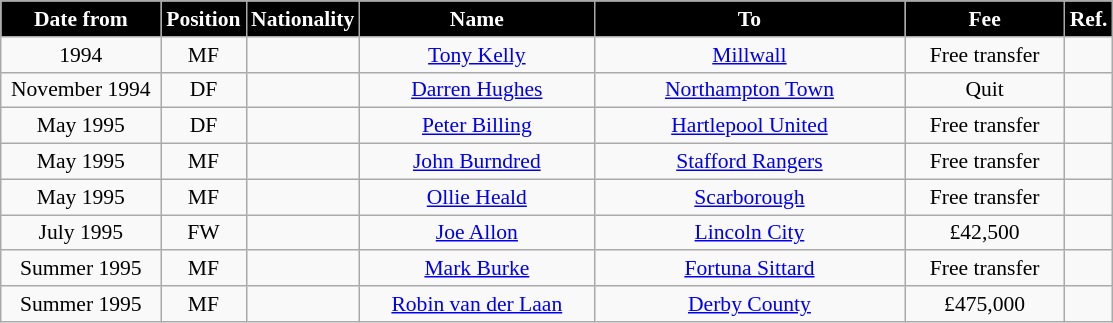<table class="wikitable" style="text-align:center; font-size:90%; ">
<tr>
<th style="background:#000000; color:white; width:100px;">Date from</th>
<th style="background:#000000; color:white; width:50px;">Position</th>
<th style="background:#000000; color:white; width:50px;">Nationality</th>
<th style="background:#000000; color:white; width:150px;">Name</th>
<th style="background:#000000; color:white; width:200px;">To</th>
<th style="background:#000000; color:white; width:100px;">Fee</th>
<th style="background:#000000; color:white; width:25px;">Ref.</th>
</tr>
<tr>
<td>1994</td>
<td>MF</td>
<td></td>
<td><a href='#'>Tony Kelly</a></td>
<td><a href='#'>Millwall</a></td>
<td>Free transfer</td>
<td></td>
</tr>
<tr>
<td>November 1994</td>
<td>DF</td>
<td></td>
<td><a href='#'>Darren Hughes</a></td>
<td><a href='#'>Northampton Town</a></td>
<td>Quit</td>
<td></td>
</tr>
<tr>
<td>May 1995</td>
<td>DF</td>
<td></td>
<td><a href='#'>Peter Billing</a></td>
<td><a href='#'>Hartlepool United</a></td>
<td>Free transfer</td>
<td></td>
</tr>
<tr>
<td>May 1995</td>
<td>MF</td>
<td></td>
<td><a href='#'>John Burndred</a></td>
<td><a href='#'>Stafford Rangers</a></td>
<td>Free transfer</td>
<td></td>
</tr>
<tr>
<td>May 1995</td>
<td>MF</td>
<td></td>
<td><a href='#'>Ollie Heald</a></td>
<td><a href='#'>Scarborough</a></td>
<td>Free transfer</td>
<td></td>
</tr>
<tr>
<td>July 1995</td>
<td>FW</td>
<td></td>
<td><a href='#'>Joe Allon</a></td>
<td><a href='#'>Lincoln City</a></td>
<td>£42,500</td>
<td></td>
</tr>
<tr>
<td>Summer 1995</td>
<td>MF</td>
<td></td>
<td><a href='#'>Mark Burke</a></td>
<td> <a href='#'>Fortuna Sittard</a></td>
<td>Free transfer</td>
<td></td>
</tr>
<tr>
<td>Summer 1995</td>
<td>MF</td>
<td></td>
<td><a href='#'>Robin van der Laan</a></td>
<td><a href='#'>Derby County</a></td>
<td>£475,000</td>
<td></td>
</tr>
</table>
